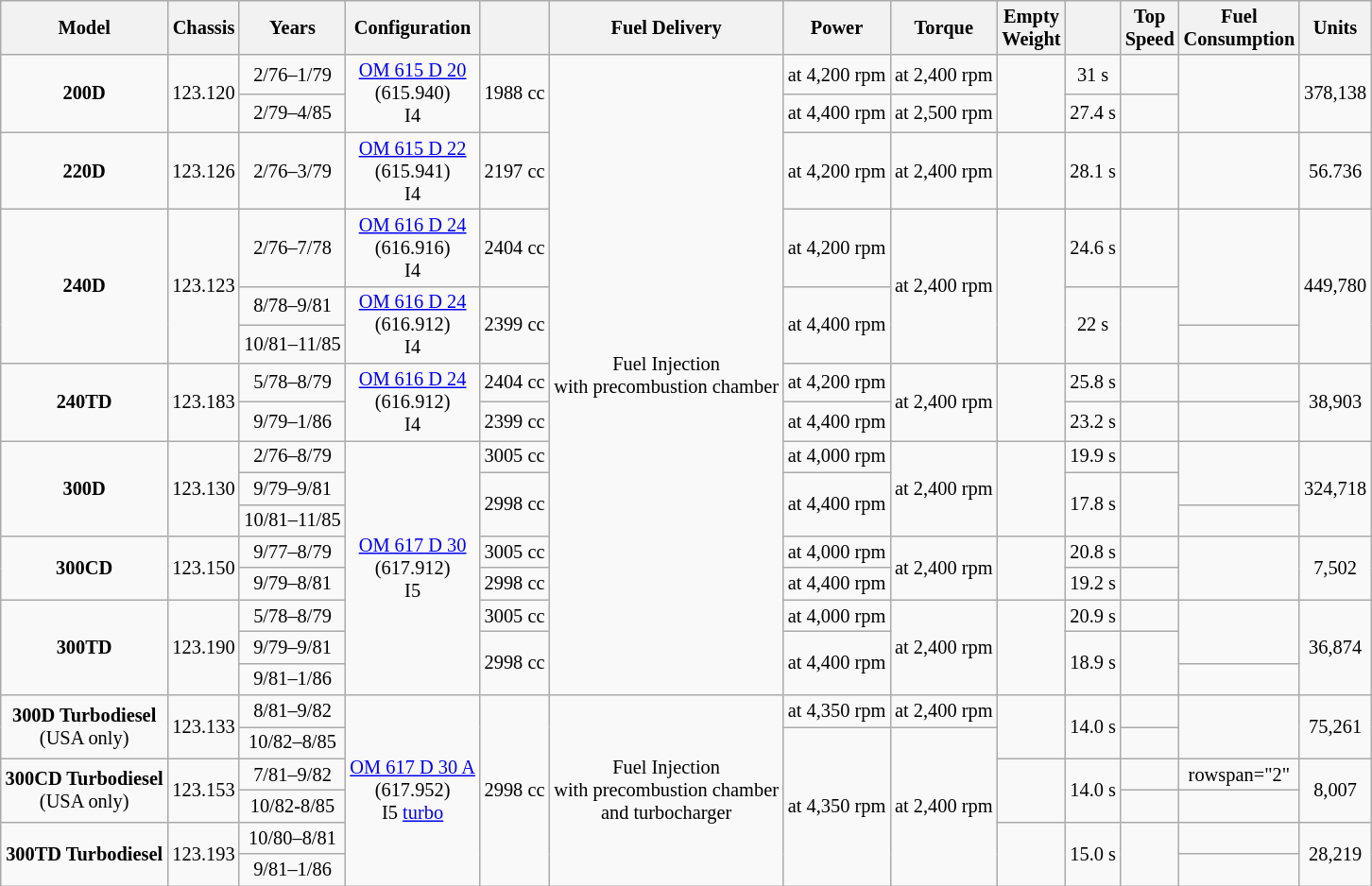<table class="wikitable" style="text-align: center; font-size: 0.85em;">
<tr>
<th scope="col">Model</th>
<th scope="col">Chassis</th>
<th scope="col">Years</th>
<th scope="col">Configuration</th>
<th scope="col"></th>
<th scope="col">Fuel Delivery</th>
<th scope="col">Power</th>
<th scope="col">Torque</th>
<th scope="col">Empty<br>Weight</th>
<th scope="col"></th>
<th scope="col">Top<br>Speed</th>
<th scope="col">Fuel<br>Consumption</th>
<th scope="col">Units</th>
</tr>
<tr>
<td rowspan="2"><strong>200D</strong></td>
<td rowspan="2">123.120</td>
<td>2/76–1/79</td>
<td rowspan="2"><a href='#'>OM 615 D 20</a><br>(615.940)<br>I4</td>
<td rowspan="2">1988 cc</td>
<td rowspan="16">Fuel Injection<br>with precombustion chamber</td>
<td> at 4,200 rpm</td>
<td> at 2,400 rpm</td>
<td rowspan="2"></td>
<td>31 s</td>
<td></td>
<td rowspan="2"></td>
<td rowspan="2">378,138</td>
</tr>
<tr>
<td>2/79–4/85</td>
<td> at 4,400 rpm</td>
<td> at 2,500 rpm</td>
<td>27.4 s</td>
<td></td>
</tr>
<tr>
<td><strong>220D</strong></td>
<td>123.126</td>
<td>2/76–3/79</td>
<td><a href='#'>OM 615 D 22</a><br>(615.941)<br>I4</td>
<td>2197 cc</td>
<td> at 4,200 rpm</td>
<td> at 2,400 rpm</td>
<td></td>
<td>28.1 s</td>
<td></td>
<td></td>
<td>56.736</td>
</tr>
<tr>
<td rowspan="3"><strong>240D</strong></td>
<td rowspan="3">123.123</td>
<td>2/76–7/78</td>
<td><a href='#'>OM 616 D 24</a><br>(616.916)<br>I4</td>
<td>2404 cc</td>
<td> at 4,200 rpm</td>
<td rowspan="3"> at 2,400 rpm</td>
<td rowspan="3"></td>
<td>24.6 s</td>
<td></td>
<td rowspan="2"></td>
<td rowspan="3">449,780</td>
</tr>
<tr>
<td>8/78–9/81</td>
<td rowspan="2"><a href='#'>OM 616 D 24</a><br>(616.912)<br>I4</td>
<td rowspan="2">2399 cc</td>
<td rowspan="2"> at 4,400 rpm</td>
<td rowspan="2">22 s</td>
<td rowspan="2"></td>
</tr>
<tr>
<td>10/81–11/85</td>
<td></td>
</tr>
<tr>
<td rowspan="2"><strong>240TD</strong></td>
<td rowspan="2">123.183</td>
<td>5/78–8/79</td>
<td rowspan="2"><a href='#'>OM 616 D 24</a><br>(616.912)<br>I4</td>
<td>2404 cc</td>
<td> at 4,200 rpm</td>
<td rowspan="2"> at 2,400 rpm</td>
<td rowspan="2"></td>
<td>25.8 s</td>
<td></td>
<td></td>
<td rowspan="2">38,903</td>
</tr>
<tr>
<td>9/79–1/86</td>
<td>2399 cc</td>
<td> at 4,400 rpm</td>
<td>23.2 s</td>
<td></td>
<td></td>
</tr>
<tr>
<td rowspan="3"><strong>300D</strong></td>
<td rowspan="3">123.130</td>
<td>2/76–8/79</td>
<td rowspan="8"><a href='#'>OM 617 D 30</a><br>(617.912)<br>I5</td>
<td>3005 cc</td>
<td> at 4,000 rpm</td>
<td rowspan="3"> at 2,400 rpm</td>
<td rowspan="3"></td>
<td>19.9 s</td>
<td></td>
<td rowspan="2"></td>
<td rowspan="3">324,718</td>
</tr>
<tr>
<td>9/79–9/81</td>
<td rowspan="2">2998 cc</td>
<td rowspan="2"> at 4,400 rpm</td>
<td rowspan="2">17.8 s</td>
<td rowspan="2"></td>
</tr>
<tr>
<td>10/81–11/85</td>
<td></td>
</tr>
<tr>
<td rowspan="2"><strong>300CD</strong></td>
<td rowspan="2">123.150</td>
<td>9/77–8/79</td>
<td>3005 cc</td>
<td> at 4,000 rpm</td>
<td rowspan="2"> at 2,400 rpm</td>
<td rowspan="2"></td>
<td>20.8 s</td>
<td></td>
<td rowspan="2"></td>
<td rowspan="2">7,502</td>
</tr>
<tr>
<td>9/79–8/81</td>
<td>2998 cc</td>
<td> at 4,400 rpm</td>
<td>19.2 s</td>
<td></td>
</tr>
<tr>
<td rowspan="3"><strong>300TD</strong></td>
<td rowspan="3">123.190</td>
<td>5/78–8/79</td>
<td>3005 cc</td>
<td> at 4,000 rpm</td>
<td rowspan="3"> at 2,400 rpm</td>
<td rowspan="3"></td>
<td>20.9 s</td>
<td></td>
<td rowspan="2"></td>
<td rowspan="3">36,874</td>
</tr>
<tr>
<td>9/79–9/81</td>
<td rowspan="2">2998 cc</td>
<td rowspan="2"> at 4,400 rpm</td>
<td rowspan="2">18.9 s</td>
<td rowspan="2"></td>
</tr>
<tr>
<td>9/81–1/86</td>
<td></td>
</tr>
<tr>
<td rowspan="2"><strong>300D Turbodiesel</strong><br>(USA only)</td>
<td rowspan="2">123.133</td>
<td>8/81–9/82</td>
<td rowspan="6"><a href='#'>OM 617 D 30 A</a><br>(617.952)<br>I5 <a href='#'>turbo</a></td>
<td rowspan="6">2998 cc</td>
<td rowspan="6">Fuel Injection<br>with precombustion chamber<br>and turbocharger</td>
<td> at 4,350 rpm</td>
<td> at 2,400 rpm</td>
<td rowspan="2"></td>
<td rowspan="2">14.0 s</td>
<td></td>
<td rowspan="2"></td>
<td rowspan="2">75,261</td>
</tr>
<tr>
<td>10/82–8/85</td>
<td rowspan="5"> at 4,350 rpm</td>
<td rowspan="5"> at 2,400 rpm</td>
<td></td>
</tr>
<tr>
<td rowspan="2"><strong>300CD Turbodiesel</strong><br>(USA only)</td>
<td rowspan="2">123.153</td>
<td>7/81–9/82</td>
<td rowspan="2"></td>
<td rowspan="2">14.0 s</td>
<td></td>
<td>rowspan="2" </td>
<td rowspan="2">8,007</td>
</tr>
<tr>
<td>10/82-8/85</td>
<td></td>
</tr>
<tr>
<td rowspan="2"><strong>300TD Turbodiesel</strong></td>
<td rowspan="2">123.193</td>
<td>10/80–8/81</td>
<td rowspan="2"></td>
<td rowspan="2">15.0 s</td>
<td rowspan="2"></td>
<td></td>
<td rowspan="2">28,219</td>
</tr>
<tr>
<td>9/81–1/86</td>
<td></td>
</tr>
</table>
